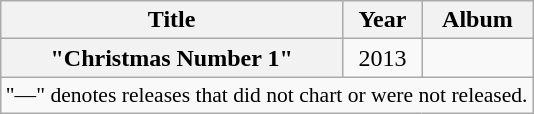<table class="wikitable plainrowheaders" style="text-align:center;">
<tr>
<th>Title</th>
<th>Year</th>
<th>Album</th>
</tr>
<tr>
<th scope="row">"Christmas Number 1"<br></th>
<td>2013</td>
<td></td>
</tr>
<tr>
<td align="center" colspan="6" style="font-size:90%">"—" denotes releases that did not chart or were not released.</td>
</tr>
</table>
